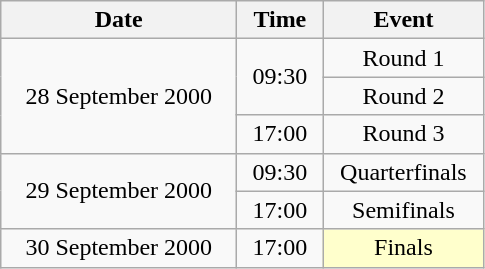<table class = "wikitable" style="text-align:center;">
<tr>
<th width=150>Date</th>
<th width=50>Time</th>
<th width=100>Event</th>
</tr>
<tr>
<td rowspan=3>28 September 2000</td>
<td rowspan=2>09:30</td>
<td>Round 1</td>
</tr>
<tr>
<td>Round 2</td>
</tr>
<tr>
<td>17:00</td>
<td>Round 3</td>
</tr>
<tr>
<td rowspan=2>29 September 2000</td>
<td>09:30</td>
<td>Quarterfinals</td>
</tr>
<tr>
<td>17:00</td>
<td>Semifinals</td>
</tr>
<tr>
<td>30 September 2000</td>
<td>17:00</td>
<td bgcolor=ffffcc>Finals</td>
</tr>
</table>
